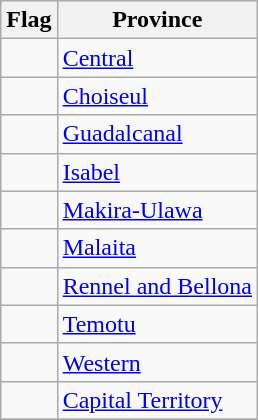<table class="wikitable sortable plainrowheaders">
<tr>
<th scope="col" class="unsortable">Flag</th>
<th scope="col" class="unsortable">Province</th>
</tr>
<tr>
<td></td>
<td><a href='#'>Central</a></td>
</tr>
<tr>
<td></td>
<td><a href='#'>Choiseul</a></td>
</tr>
<tr>
<td></td>
<td><a href='#'>Guadalcanal</a></td>
</tr>
<tr>
<td></td>
<td><a href='#'>Isabel</a></td>
</tr>
<tr>
<td></td>
<td><a href='#'>Makira-Ulawa</a></td>
</tr>
<tr>
<td></td>
<td><a href='#'>Malaita</a></td>
</tr>
<tr>
<td></td>
<td><a href='#'>Rennel and Bellona</a></td>
</tr>
<tr>
<td></td>
<td><a href='#'>Temotu</a></td>
</tr>
<tr>
<td></td>
<td><a href='#'>Western</a></td>
</tr>
<tr>
<td></td>
<td><a href='#'>Capital Territory</a></td>
</tr>
<tr>
</tr>
</table>
